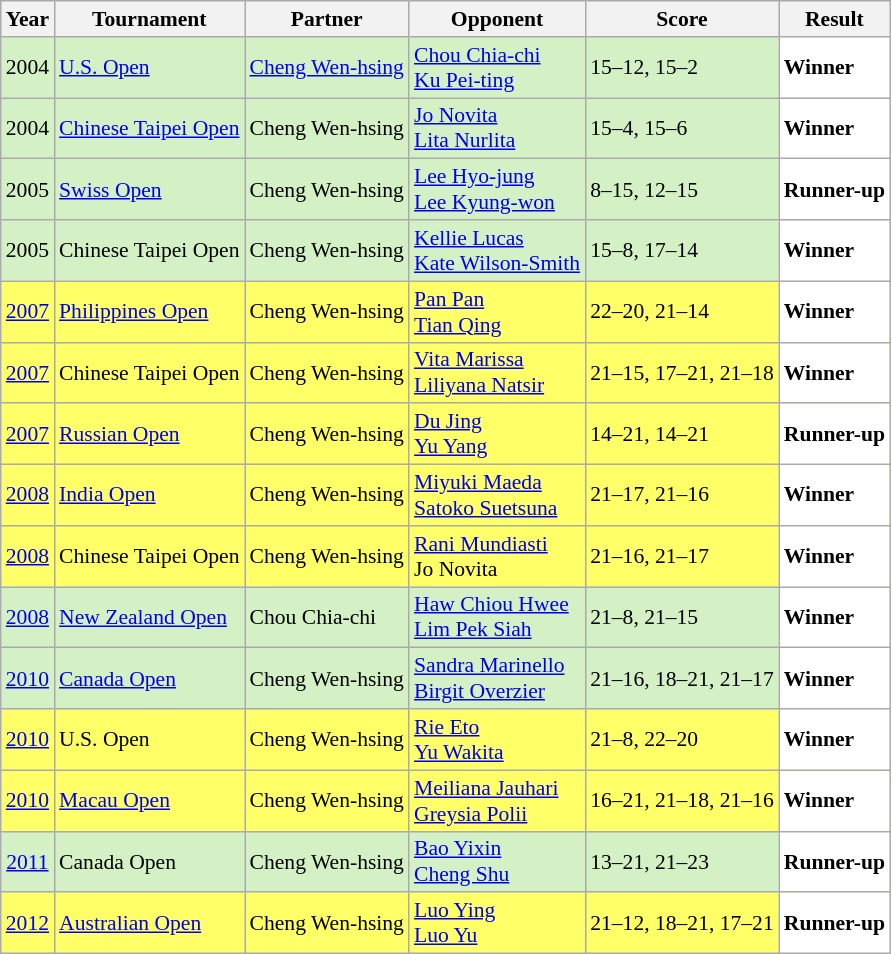<table class="sortable wikitable" style="font-size: 90%;">
<tr>
<th>Year</th>
<th>Tournament</th>
<th>Partner</th>
<th>Opponent</th>
<th>Score</th>
<th>Result</th>
</tr>
<tr style="background:#D4F1C5">
<td align="center">2004</td>
<td align="left"><a href='#'>U.S. Open</a></td>
<td align="left"> <a href='#'>Cheng Wen-hsing</a></td>
<td align="left"> <a href='#'>Chou Chia-chi</a> <br>  <a href='#'>Ku Pei-ting</a></td>
<td align="left">15–12, 15–2</td>
<td style="text-align: left; background:white"> <strong>Winner</strong></td>
</tr>
<tr style="background:#D4F1C5">
<td align="center">2004</td>
<td align="left"><a href='#'>Chinese Taipei Open</a></td>
<td align="left"> Cheng Wen-hsing</td>
<td align="left"> <a href='#'>Jo Novita</a> <br>  <a href='#'>Lita Nurlita</a></td>
<td align="left">15–4, 15–6</td>
<td style="text-align: left; background:white"> <strong>Winner</strong></td>
</tr>
<tr style="background:#D4F1C5">
<td align="center">2005</td>
<td align="left"><a href='#'>Swiss Open</a></td>
<td align="left"> Cheng Wen-hsing</td>
<td align="left"> <a href='#'>Lee Hyo-jung</a> <br>  <a href='#'>Lee Kyung-won</a></td>
<td align="left">8–15, 12–15</td>
<td style="text-align: left; background:white"> <strong>Runner-up</strong></td>
</tr>
<tr style="background:#D4F1C5">
<td align="center">2005</td>
<td align="left">Chinese Taipei Open</td>
<td align="left"> Cheng Wen-hsing</td>
<td align="left"> <a href='#'>Kellie Lucas</a> <br>  <a href='#'>Kate Wilson-Smith</a></td>
<td align="left">15–8, 17–14</td>
<td style="text-align: left; background:white"> <strong>Winner</strong></td>
</tr>
<tr style="background:#FFFF67">
<td align="center"><a href='#'>2007</a></td>
<td align="left"><a href='#'>Philippines Open</a></td>
<td align="left"> Cheng Wen-hsing</td>
<td align="left"> <a href='#'>Pan Pan</a> <br>  <a href='#'>Tian Qing</a></td>
<td align="left">22–20, 21–14</td>
<td style="text-align: left; background:white"> <strong>Winner</strong></td>
</tr>
<tr style="background:#FFFF67">
<td align="center"><a href='#'>2007</a></td>
<td align="left">Chinese Taipei Open</td>
<td align="left"> Cheng Wen-hsing</td>
<td align="left"> <a href='#'>Vita Marissa</a> <br>  <a href='#'>Liliyana Natsir</a></td>
<td align="left">21–15, 17–21, 21–18</td>
<td style="text-align: left; background:white"> <strong>Winner</strong></td>
</tr>
<tr style="background:#FFFF67">
<td align="center"><a href='#'>2007</a></td>
<td align="left"><a href='#'>Russian Open</a></td>
<td align="left"> Cheng Wen-hsing</td>
<td align="left"> <a href='#'>Du Jing</a> <br>  <a href='#'>Yu Yang</a></td>
<td align="left">14–21, 14–21</td>
<td style="text-align: left; background:white"> <strong>Runner-up</strong></td>
</tr>
<tr style="background:#FFFF67">
<td align="center"><a href='#'>2008</a></td>
<td align="left"><a href='#'>India Open</a></td>
<td align="left"> Cheng Wen-hsing</td>
<td align="left"> <a href='#'>Miyuki Maeda</a> <br>  <a href='#'>Satoko Suetsuna</a></td>
<td align="left">21–17, 21–16</td>
<td style="text-align: left; background:white"> <strong>Winner</strong></td>
</tr>
<tr style="background:#FFFF67">
<td align="center"><a href='#'>2008</a></td>
<td align="left">Chinese Taipei Open</td>
<td align="left"> Cheng Wen-hsing</td>
<td align="left"> <a href='#'>Rani Mundiasti</a> <br>  Jo Novita</td>
<td align="left">21–16, 21–17</td>
<td style="text-align: left; background:white"> <strong>Winner</strong></td>
</tr>
<tr style="background:#D4F1C5">
<td align="center"><a href='#'>2008</a></td>
<td align="left"><a href='#'>New Zealand Open</a></td>
<td align="left"> Chou Chia-chi</td>
<td align="left"> <a href='#'>Haw Chiou Hwee</a> <br>  <a href='#'>Lim Pek Siah</a></td>
<td align="left">21–8, 21–15</td>
<td style="text-align: left; background:white"> <strong>Winner</strong></td>
</tr>
<tr style="background:#D4F1C5">
<td align="center"><a href='#'>2010</a></td>
<td align="left"><a href='#'>Canada Open</a></td>
<td align="left"> Cheng Wen-hsing</td>
<td align="left"> <a href='#'>Sandra Marinello</a> <br>  <a href='#'>Birgit Overzier</a></td>
<td align="left">21–16, 18–21, 21–17</td>
<td style="text-align: left; background:white"> <strong>Winner</strong></td>
</tr>
<tr style="background:#FFFF67">
<td align="center"><a href='#'>2010</a></td>
<td align="left">U.S. Open</td>
<td align="left"> Cheng Wen-hsing</td>
<td align="left"> <a href='#'>Rie Eto</a> <br>  <a href='#'>Yu Wakita</a></td>
<td align="left">21–8, 22–20</td>
<td style="text-align: left; background:white"> <strong>Winner</strong></td>
</tr>
<tr style="background:#FFFF67">
<td align="center"><a href='#'>2010</a></td>
<td align="left"><a href='#'>Macau Open</a></td>
<td align="left"> Cheng Wen-hsing</td>
<td align="left"> <a href='#'>Meiliana Jauhari</a> <br>  <a href='#'>Greysia Polii</a></td>
<td align="left">16–21, 21–18, 21–16</td>
<td style="text-align: left; background:white"> <strong>Winner</strong></td>
</tr>
<tr style="background:#D4F1C5">
<td align="center"><a href='#'>2011</a></td>
<td align="left">Canada Open</td>
<td align="left"> Cheng Wen-hsing</td>
<td align="left"> <a href='#'>Bao Yixin</a> <br>  <a href='#'>Cheng Shu</a></td>
<td align="left">13–21, 21–23</td>
<td style="text-align: left; background:white"> <strong>Runner-up</strong></td>
</tr>
<tr style="background:#FFFF67">
<td align="center"><a href='#'>2012</a></td>
<td align="left"><a href='#'>Australian Open</a></td>
<td align="left"> Cheng Wen-hsing</td>
<td align="left"> <a href='#'>Luo Ying</a> <br>  <a href='#'>Luo Yu</a></td>
<td align="left">21–12, 18–21, 17–21</td>
<td style="text-align: left; background:white"> <strong>Runner-up</strong></td>
</tr>
</table>
